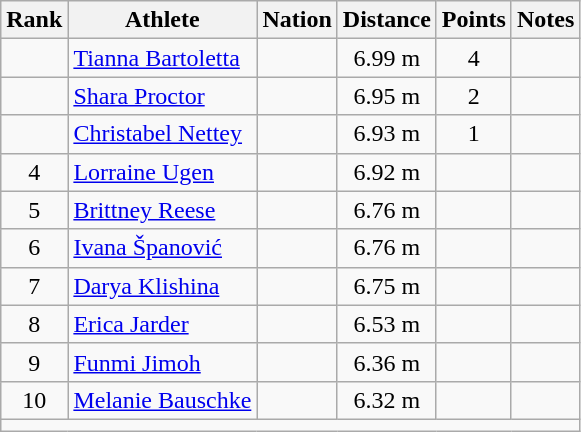<table class="wikitable mw-datatable sortable" style="text-align:center;">
<tr>
<th>Rank</th>
<th>Athlete</th>
<th>Nation</th>
<th>Distance</th>
<th>Points</th>
<th>Notes</th>
</tr>
<tr>
<td></td>
<td align=left><a href='#'>Tianna Bartoletta</a></td>
<td align=left></td>
<td>6.99 m </td>
<td>4</td>
<td></td>
</tr>
<tr>
<td></td>
<td align=left><a href='#'>Shara Proctor</a></td>
<td align=left></td>
<td>6.95 m </td>
<td>2</td>
<td><strong></strong></td>
</tr>
<tr>
<td></td>
<td align=left><a href='#'>Christabel Nettey</a></td>
<td align=left></td>
<td>6.93 m </td>
<td>1</td>
<td></td>
</tr>
<tr>
<td>4</td>
<td align=left><a href='#'>Lorraine Ugen</a></td>
<td align=left></td>
<td>6.92 m </td>
<td></td>
<td></td>
</tr>
<tr>
<td>5</td>
<td align=left><a href='#'>Brittney Reese</a></td>
<td align=left></td>
<td>6.76 m </td>
<td></td>
<td></td>
</tr>
<tr>
<td>6</td>
<td align=left><a href='#'>Ivana Španović</a></td>
<td align=left></td>
<td>6.76 m </td>
<td></td>
<td></td>
</tr>
<tr>
<td>7</td>
<td align=left><a href='#'>Darya Klishina</a></td>
<td align=left></td>
<td>6.75 m </td>
<td></td>
<td></td>
</tr>
<tr>
<td>8</td>
<td align=left><a href='#'>Erica Jarder</a></td>
<td align=left></td>
<td>6.53 m </td>
<td></td>
<td></td>
</tr>
<tr>
<td>9</td>
<td align=left><a href='#'>Funmi Jimoh</a></td>
<td align=left></td>
<td>6.36 m </td>
<td></td>
<td></td>
</tr>
<tr>
<td>10</td>
<td align=left><a href='#'>Melanie Bauschke</a></td>
<td align=left></td>
<td>6.32 m </td>
<td></td>
<td></td>
</tr>
<tr class="sortbottom">
<td colspan=6></td>
</tr>
</table>
